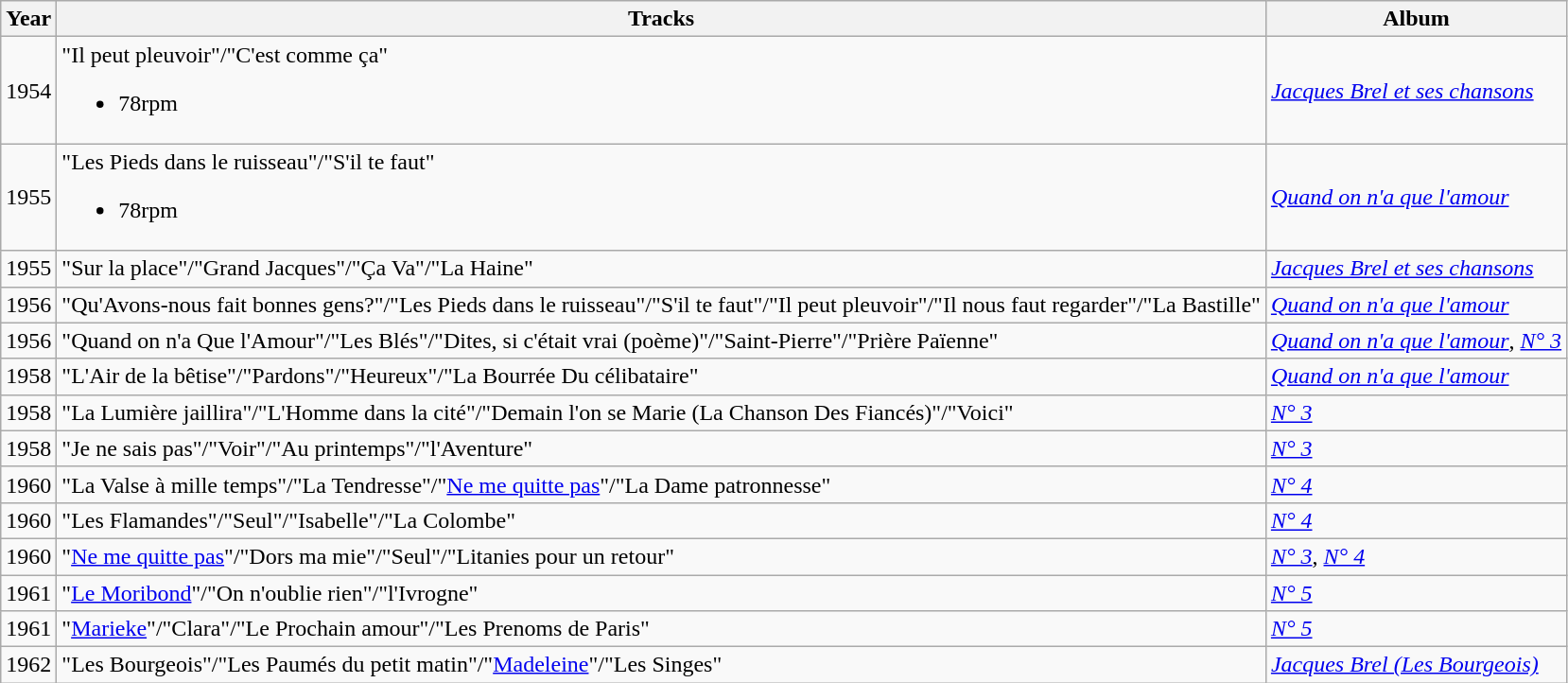<table class="wikitable">
<tr>
<th>Year</th>
<th>Tracks</th>
<th>Album</th>
</tr>
<tr>
<td>1954</td>
<td>"Il peut pleuvoir"/"C'est comme ça"<br><ul><li>78rpm</li></ul></td>
<td><em><a href='#'>Jacques Brel et ses chansons</a></em></td>
</tr>
<tr>
<td>1955</td>
<td>"Les Pieds dans le ruisseau"/"S'il te faut"<br><ul><li>78rpm</li></ul></td>
<td><em><a href='#'>Quand on n'a que l'amour</a></em></td>
</tr>
<tr>
<td>1955</td>
<td>"Sur la place"/"Grand Jacques"/"Ça Va"/"La Haine"</td>
<td><em><a href='#'>Jacques Brel et ses chansons</a></em></td>
</tr>
<tr>
<td>1956</td>
<td>"Qu'Avons-nous fait bonnes gens?"/"Les Pieds dans le ruisseau"/"S'il te faut"/"Il peut pleuvoir"/"Il nous faut regarder"/"La Bastille"</td>
<td><em><a href='#'>Quand on n'a que l'amour</a></em></td>
</tr>
<tr>
<td>1956</td>
<td>"Quand on n'a Que l'Amour"/"Les Blés"/"Dites, si c'était vrai (poème)"/"Saint-Pierre"/"Prière Païenne"</td>
<td><em><a href='#'>Quand on n'a que l'amour</a></em>, <a href='#'><em>N° 3</em></a></td>
</tr>
<tr>
<td>1958</td>
<td>"L'Air de la bêtise"/"Pardons"/"Heureux"/"La Bourrée Du célibataire"</td>
<td><em><a href='#'>Quand on n'a que l'amour</a></em></td>
</tr>
<tr>
<td>1958</td>
<td>"La Lumière jaillira"/"L'Homme dans la cité"/"Demain l'on se Marie (La Chanson Des Fiancés)"/"Voici"</td>
<td><a href='#'><em>N° 3</em></a></td>
</tr>
<tr>
<td>1958</td>
<td>"Je ne sais pas"/"Voir"/"Au printemps"/"l'Aventure"</td>
<td><a href='#'><em>N° 3</em></a></td>
</tr>
<tr>
<td>1960</td>
<td>"La Valse à mille temps"/"La Tendresse"/"<a href='#'>Ne me quitte pas</a>"/"La Dame patronnesse"</td>
<td><a href='#'><em>N° 4</em></a></td>
</tr>
<tr>
<td>1960</td>
<td>"Les Flamandes"/"Seul"/"Isabelle"/"La Colombe"</td>
<td><a href='#'><em>N° 4</em></a></td>
</tr>
<tr>
<td>1960</td>
<td>"<a href='#'>Ne me quitte pas</a>"/"Dors ma mie"/"Seul"/"Litanies pour un retour"</td>
<td><a href='#'><em>N° 3</em></a>, <a href='#'><em>N° 4</em></a></td>
</tr>
<tr>
<td>1961</td>
<td>"<a href='#'>Le Moribond</a>"/"On n'oublie rien"/"l'Ivrogne"</td>
<td><a href='#'><em>N° 5</em></a></td>
</tr>
<tr>
<td>1961</td>
<td>"<a href='#'>Marieke</a>"/"Clara"/"Le Prochain amour"/"Les Prenoms de Paris"</td>
<td><a href='#'><em>N° 5</em></a></td>
</tr>
<tr>
<td>1962</td>
<td>"Les Bourgeois"/"Les Paumés du petit matin"/"<a href='#'>Madeleine</a>"/"Les Singes"</td>
<td><a href='#'><em>Jacques Brel (Les Bourgeois)</em></a></td>
</tr>
</table>
